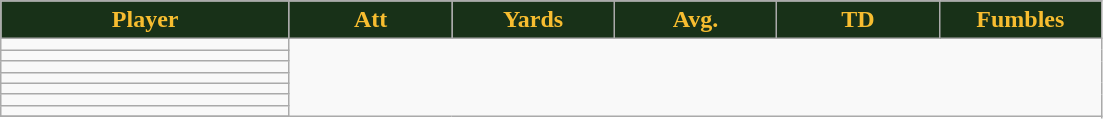<table class="wikitable sortable">
<tr>
<th style="background:#183118;color:#f7bd30;" width="16%">Player</th>
<th style="background:#183118;color:#f7bd30;" width="9%">Att</th>
<th style="background:#183118;color:#f7bd30;" width="9%">Yards</th>
<th style="background:#183118;color:#f7bd30;" width="9%">Avg.</th>
<th style="background:#183118;color:#f7bd30;" width="9%">TD</th>
<th style="background:#183118;color:#f7bd30;" width="9%">Fumbles</th>
</tr>
<tr align="center">
<td></td>
</tr>
<tr align="center">
<td></td>
</tr>
<tr align="center">
<td></td>
</tr>
<tr align="center">
<td></td>
</tr>
<tr align="center">
<td></td>
</tr>
<tr align="center">
<td></td>
</tr>
<tr align="center">
<td></td>
</tr>
<tr align="center">
</tr>
</table>
